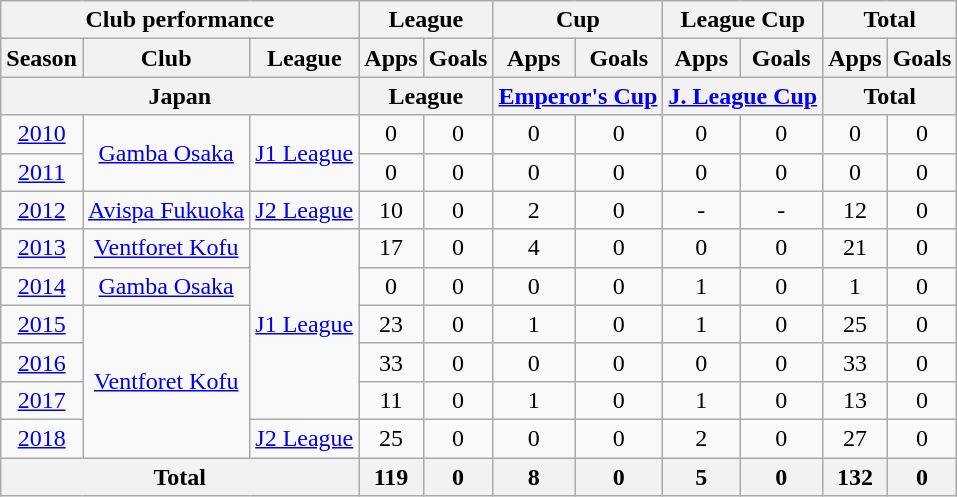<table class="wikitable" style="text-align:center;">
<tr>
<th colspan=3>Club performance</th>
<th colspan=2>League</th>
<th colspan=2>Cup</th>
<th colspan=2>League Cup</th>
<th colspan=2>Total</th>
</tr>
<tr>
<th>Season</th>
<th>Club</th>
<th>League</th>
<th>Apps</th>
<th>Goals</th>
<th>Apps</th>
<th>Goals</th>
<th>Apps</th>
<th>Goals</th>
<th>Apps</th>
<th>Goals</th>
</tr>
<tr>
<th colspan=3>Japan</th>
<th colspan=2>League</th>
<th colspan=2><a href='#'>Emperor's Cup</a></th>
<th colspan=2><a href='#'>J. League Cup</a></th>
<th colspan=2>Total</th>
</tr>
<tr>
<td><a href='#'>2010</a></td>
<td rowspan="2"><a href='#'>Gamba Osaka</a></td>
<td rowspan="2"><a href='#'>J1 League</a></td>
<td>0</td>
<td>0</td>
<td>0</td>
<td>0</td>
<td>0</td>
<td>0</td>
<td>0</td>
<td>0</td>
</tr>
<tr>
<td><a href='#'>2011</a></td>
<td>0</td>
<td>0</td>
<td>0</td>
<td>0</td>
<td>0</td>
<td>0</td>
<td>0</td>
<td>0</td>
</tr>
<tr>
<td><a href='#'>2012</a></td>
<td><a href='#'>Avispa Fukuoka</a></td>
<td><a href='#'>J2 League</a></td>
<td>10</td>
<td>0</td>
<td>2</td>
<td>0</td>
<td>-</td>
<td>-</td>
<td>12</td>
<td>0</td>
</tr>
<tr>
<td><a href='#'>2013</a></td>
<td><a href='#'>Ventforet Kofu</a></td>
<td rowspan="5"><a href='#'>J1 League</a></td>
<td>17</td>
<td>0</td>
<td>4</td>
<td>0</td>
<td>0</td>
<td>0</td>
<td>21</td>
<td>0</td>
</tr>
<tr>
<td><a href='#'>2014</a></td>
<td><a href='#'>Gamba Osaka</a></td>
<td>0</td>
<td>0</td>
<td>0</td>
<td>0</td>
<td>1</td>
<td>0</td>
<td>1</td>
<td>0</td>
</tr>
<tr>
<td><a href='#'>2015</a></td>
<td rowspan="4"><a href='#'>Ventforet Kofu</a></td>
<td>23</td>
<td>0</td>
<td>1</td>
<td>0</td>
<td>1</td>
<td>0</td>
<td>25</td>
<td>0</td>
</tr>
<tr>
<td><a href='#'>2016</a></td>
<td>33</td>
<td>0</td>
<td>0</td>
<td>0</td>
<td>0</td>
<td>0</td>
<td>33</td>
<td>0</td>
</tr>
<tr>
<td><a href='#'>2017</a></td>
<td>11</td>
<td>0</td>
<td>1</td>
<td>0</td>
<td>1</td>
<td>0</td>
<td>13</td>
<td>0</td>
</tr>
<tr>
<td><a href='#'>2018</a></td>
<td rowspan=1><a href='#'>J2 League</a></td>
<td>25</td>
<td>0</td>
<td>0</td>
<td>0</td>
<td>2</td>
<td>0</td>
<td>27</td>
<td>0</td>
</tr>
<tr>
<th colspan=3>Total</th>
<th>119</th>
<th>0</th>
<th>8</th>
<th>0</th>
<th>5</th>
<th>0</th>
<th>132</th>
<th>0</th>
</tr>
</table>
